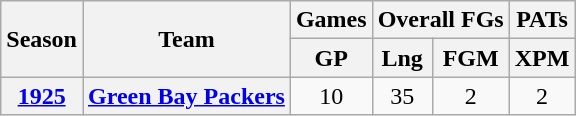<table class=wikitable style="text-align:center;">
<tr>
<th rowspan=2>Season</th>
<th rowspan=2>Team</th>
<th>Games</th>
<th colspan=2>Overall FGs</th>
<th colspan=1>PATs</th>
</tr>
<tr>
<th>GP</th>
<th>Lng</th>
<th>FGM</th>
<th>XPM</th>
</tr>
<tr>
<th><a href='#'>1925</a></th>
<th><a href='#'>Green Bay Packers</a></th>
<td>10</td>
<td>35</td>
<td>2</td>
<td>2</td>
</tr>
</table>
